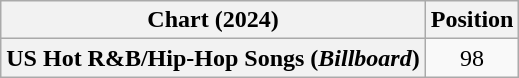<table class="wikitable plainrowheaders" style="text-align:center">
<tr>
<th scope="col">Chart (2024)</th>
<th scope="col">Position</th>
</tr>
<tr>
<th scope="row">US Hot R&B/Hip-Hop Songs (<em>Billboard</em>)</th>
<td>98</td>
</tr>
</table>
